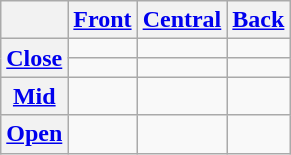<table class="wikitable" style="text-align:center">
<tr>
<th></th>
<th><a href='#'>Front</a></th>
<th><a href='#'>Central</a></th>
<th><a href='#'>Back</a></th>
</tr>
<tr align="center">
<th rowspan="2"><a href='#'>Close</a></th>
<td></td>
<td></td>
<td></td>
</tr>
<tr>
<td></td>
<td></td>
<td></td>
</tr>
<tr>
<th><a href='#'>Mid</a></th>
<td></td>
<td></td>
<td></td>
</tr>
<tr align="center">
<th><a href='#'>Open</a></th>
<td></td>
<td></td>
<td></td>
</tr>
</table>
